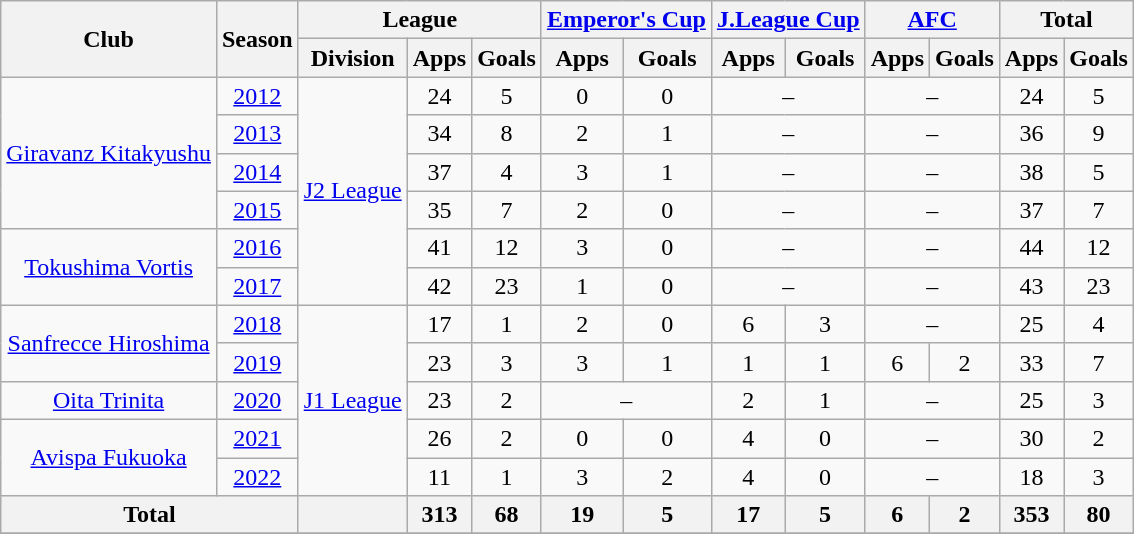<table class="wikitable" style="text-align:center;">
<tr>
<th rowspan="2">Club</th>
<th rowspan="2">Season</th>
<th colspan="3">League</th>
<th colspan="2"><a href='#'>Emperor's Cup</a></th>
<th colspan="2"><a href='#'>J.League Cup</a></th>
<th colspan="2"><a href='#'>AFC</a></th>
<th colspan="2">Total</th>
</tr>
<tr>
<th>Division</th>
<th>Apps</th>
<th>Goals</th>
<th>Apps</th>
<th>Goals</th>
<th>Apps</th>
<th>Goals</th>
<th>Apps</th>
<th>Goals</th>
<th>Apps</th>
<th>Goals</th>
</tr>
<tr>
<td rowspan="4"><a href='#'>Giravanz Kitakyushu</a></td>
<td><a href='#'>2012</a></td>
<td rowspan="6"><a href='#'>J2 League</a></td>
<td>24</td>
<td>5</td>
<td>0</td>
<td>0</td>
<td colspan="2">–</td>
<td colspan="2">–</td>
<td>24</td>
<td>5</td>
</tr>
<tr>
<td><a href='#'>2013</a></td>
<td>34</td>
<td>8</td>
<td>2</td>
<td>1</td>
<td colspan="2">–</td>
<td colspan="2">–</td>
<td>36</td>
<td>9</td>
</tr>
<tr>
<td><a href='#'>2014</a></td>
<td>37</td>
<td>4</td>
<td>3</td>
<td>1</td>
<td colspan="2">–</td>
<td colspan="2">–</td>
<td>38</td>
<td>5</td>
</tr>
<tr>
<td><a href='#'>2015</a></td>
<td>35</td>
<td>7</td>
<td>2</td>
<td>0</td>
<td colspan="2">–</td>
<td colspan="2">–</td>
<td>37</td>
<td>7</td>
</tr>
<tr>
<td rowspan="2"><a href='#'>Tokushima Vortis</a></td>
<td><a href='#'>2016</a></td>
<td>41</td>
<td>12</td>
<td>3</td>
<td>0</td>
<td colspan="2">–</td>
<td colspan="2">–</td>
<td>44</td>
<td>12</td>
</tr>
<tr>
<td><a href='#'>2017</a></td>
<td>42</td>
<td>23</td>
<td>1</td>
<td>0</td>
<td colspan="2">–</td>
<td colspan="2">–</td>
<td>43</td>
<td>23</td>
</tr>
<tr>
<td rowspan="2"><a href='#'>Sanfrecce Hiroshima</a></td>
<td><a href='#'>2018</a></td>
<td rowspan="5"><a href='#'>J1 League</a></td>
<td>17</td>
<td>1</td>
<td>2</td>
<td>0</td>
<td>6</td>
<td>3</td>
<td colspan="2">–</td>
<td>25</td>
<td>4</td>
</tr>
<tr>
<td><a href='#'>2019</a></td>
<td>23</td>
<td>3</td>
<td>3</td>
<td>1</td>
<td>1</td>
<td>1</td>
<td>6</td>
<td>2</td>
<td>33</td>
<td>7</td>
</tr>
<tr>
<td><a href='#'>Oita Trinita</a></td>
<td><a href='#'>2020</a></td>
<td>23</td>
<td>2</td>
<td colspan="2">–</td>
<td>2</td>
<td>1</td>
<td colspan="2">–</td>
<td>25</td>
<td>3</td>
</tr>
<tr>
<td rowspan="2"><a href='#'>Avispa Fukuoka</a></td>
<td><a href='#'>2021</a></td>
<td>26</td>
<td>2</td>
<td>0</td>
<td>0</td>
<td>4</td>
<td>0</td>
<td colspan="2">–</td>
<td>30</td>
<td>2</td>
</tr>
<tr>
<td><a href='#'>2022</a></td>
<td>11</td>
<td>1</td>
<td>3</td>
<td>2</td>
<td>4</td>
<td>0</td>
<td colspan="2">–</td>
<td>18</td>
<td>3</td>
</tr>
<tr>
<th colspan="2">Total</th>
<th></th>
<th>313</th>
<th>68</th>
<th>19</th>
<th>5</th>
<th>17</th>
<th>5</th>
<th>6</th>
<th>2</th>
<th>353</th>
<th>80</th>
</tr>
<tr>
</tr>
</table>
